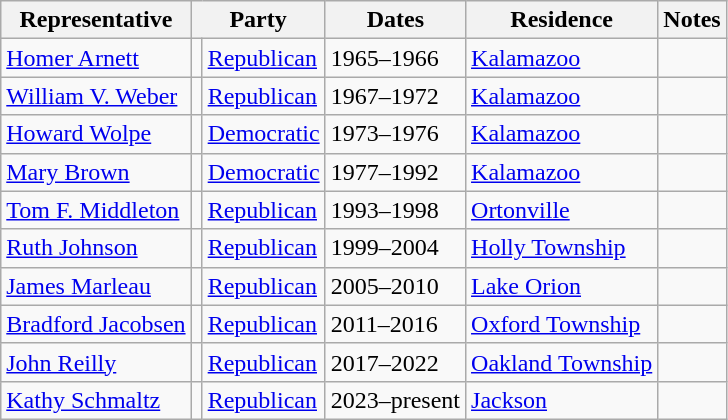<table class=wikitable>
<tr valign=bottom>
<th>Representative</th>
<th colspan="2">Party</th>
<th>Dates</th>
<th>Residence</th>
<th>Notes</th>
</tr>
<tr>
<td><a href='#'>Homer Arnett</a></td>
<td bgcolor=></td>
<td><a href='#'>Republican</a></td>
<td>1965–1966</td>
<td><a href='#'>Kalamazoo</a></td>
<td></td>
</tr>
<tr>
<td><a href='#'>William V. Weber</a></td>
<td bgcolor=></td>
<td><a href='#'>Republican</a></td>
<td>1967–1972</td>
<td><a href='#'>Kalamazoo</a></td>
<td></td>
</tr>
<tr>
<td><a href='#'>Howard Wolpe</a></td>
<td bgcolor=></td>
<td><a href='#'>Democratic</a></td>
<td>1973–1976</td>
<td><a href='#'>Kalamazoo</a></td>
<td></td>
</tr>
<tr>
<td><a href='#'>Mary Brown</a></td>
<td bgcolor=></td>
<td><a href='#'>Democratic</a></td>
<td>1977–1992</td>
<td><a href='#'>Kalamazoo</a></td>
<td></td>
</tr>
<tr>
<td><a href='#'>Tom F. Middleton</a></td>
<td bgcolor=></td>
<td><a href='#'>Republican</a></td>
<td>1993–1998</td>
<td><a href='#'>Ortonville</a></td>
<td></td>
</tr>
<tr>
<td><a href='#'>Ruth Johnson</a></td>
<td bgcolor=></td>
<td><a href='#'>Republican</a></td>
<td>1999–2004</td>
<td><a href='#'>Holly Township</a></td>
<td></td>
</tr>
<tr>
<td><a href='#'>James Marleau</a></td>
<td bgcolor=></td>
<td><a href='#'>Republican</a></td>
<td>2005–2010</td>
<td><a href='#'>Lake Orion</a></td>
<td></td>
</tr>
<tr>
<td><a href='#'>Bradford Jacobsen</a></td>
<td bgcolor=></td>
<td><a href='#'>Republican</a></td>
<td>2011–2016</td>
<td><a href='#'>Oxford Township</a></td>
<td></td>
</tr>
<tr>
<td><a href='#'>John Reilly</a></td>
<td bgcolor=></td>
<td><a href='#'>Republican</a></td>
<td>2017–2022</td>
<td><a href='#'>Oakland Township</a></td>
<td></td>
</tr>
<tr>
<td><a href='#'>Kathy Schmaltz</a></td>
<td bgcolor=></td>
<td><a href='#'>Republican</a></td>
<td>2023–present</td>
<td><a href='#'>Jackson</a></td>
<td></td>
</tr>
</table>
